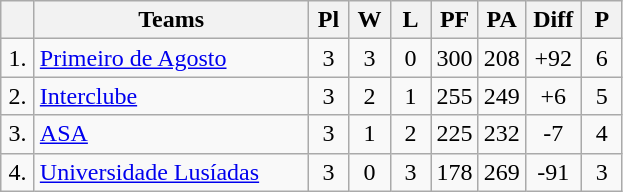<table class="wikitable" style="text-align:center">
<tr>
<th width=15></th>
<th width=175>Teams</th>
<th width=20>Pl</th>
<th width=20>W</th>
<th width=20>L</th>
<th width=20>PF</th>
<th width=20>PA</th>
<th width=30>Diff</th>
<th width=20>P</th>
</tr>
<tr>
<td>1.</td>
<td align=left><a href='#'>Primeiro de Agosto</a></td>
<td>3</td>
<td>3</td>
<td>0</td>
<td>300</td>
<td>208</td>
<td>+92</td>
<td>6</td>
</tr>
<tr>
<td>2.</td>
<td align=left><a href='#'>Interclube</a></td>
<td>3</td>
<td>2</td>
<td>1</td>
<td>255</td>
<td>249</td>
<td>+6</td>
<td>5</td>
</tr>
<tr>
<td>3.</td>
<td align=left><a href='#'>ASA</a></td>
<td>3</td>
<td>1</td>
<td>2</td>
<td>225</td>
<td>232</td>
<td>-7</td>
<td>4</td>
</tr>
<tr>
<td>4.</td>
<td align=left><a href='#'>Universidade Lusíadas</a></td>
<td>3</td>
<td>0</td>
<td>3</td>
<td>178</td>
<td>269</td>
<td>-91</td>
<td>3</td>
</tr>
</table>
